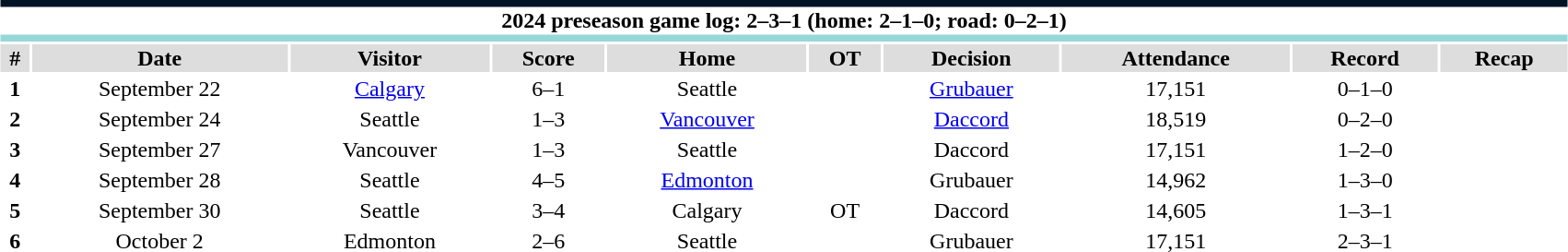<table class="toccolours collapsible collapsed" style="width:90%; clear:both; margin:1.5em auto; text-align:center;">
<tr>
<th colspan="11" style="background:#fff; border-top:#001425 5px solid; border-bottom:#96D8D8 5px solid;">2024 preseason game log: 2–3–1 (home: 2–1–0; road: 0–2–1)</th>
</tr>
<tr style="background:#ddd;">
<th>#</th>
<th>Date</th>
<th>Visitor</th>
<th>Score</th>
<th>Home</th>
<th>OT</th>
<th>Decision</th>
<th>Attendance</th>
<th>Record</th>
<th>Recap</th>
</tr>
<tr>
<th scope="row">1</th>
<td>September 22</td>
<td><a href='#'>Calgary</a></td>
<td>6–1</td>
<td>Seattle</td>
<td></td>
<td><a href='#'>Grubauer</a></td>
<td>17,151</td>
<td>0–1–0</td>
<td></td>
</tr>
<tr>
<th scope="row">2</th>
<td>September 24</td>
<td>Seattle</td>
<td>1–3</td>
<td><a href='#'>Vancouver</a></td>
<td></td>
<td><a href='#'>Daccord</a></td>
<td>18,519</td>
<td>0–2–0</td>
<td></td>
</tr>
<tr>
<th scope="row">3</th>
<td>September 27</td>
<td>Vancouver</td>
<td>1–3</td>
<td>Seattle</td>
<td></td>
<td>Daccord</td>
<td>17,151</td>
<td>1–2–0</td>
<td></td>
</tr>
<tr>
<th scope="row">4</th>
<td>September 28</td>
<td>Seattle</td>
<td>4–5</td>
<td><a href='#'>Edmonton</a></td>
<td></td>
<td>Grubauer</td>
<td>14,962</td>
<td>1–3–0</td>
<td></td>
</tr>
<tr>
<th scope="row">5</th>
<td>September 30</td>
<td>Seattle</td>
<td>3–4</td>
<td>Calgary</td>
<td>OT</td>
<td>Daccord</td>
<td>14,605</td>
<td>1–3–1</td>
<td></td>
</tr>
<tr>
<th scope="row">6</th>
<td>October 2</td>
<td>Edmonton</td>
<td>2–6</td>
<td>Seattle</td>
<td></td>
<td>Grubauer</td>
<td>17,151</td>
<td>2–3–1</td>
<td></td>
</tr>
</table>
